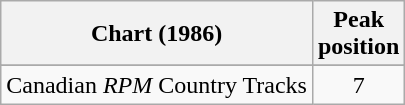<table class="wikitable sortable">
<tr>
<th align="left">Chart (1986)</th>
<th align="center">Peak<br>position</th>
</tr>
<tr>
</tr>
<tr>
<td align="left">Canadian <em>RPM</em> Country Tracks</td>
<td align="center">7</td>
</tr>
</table>
